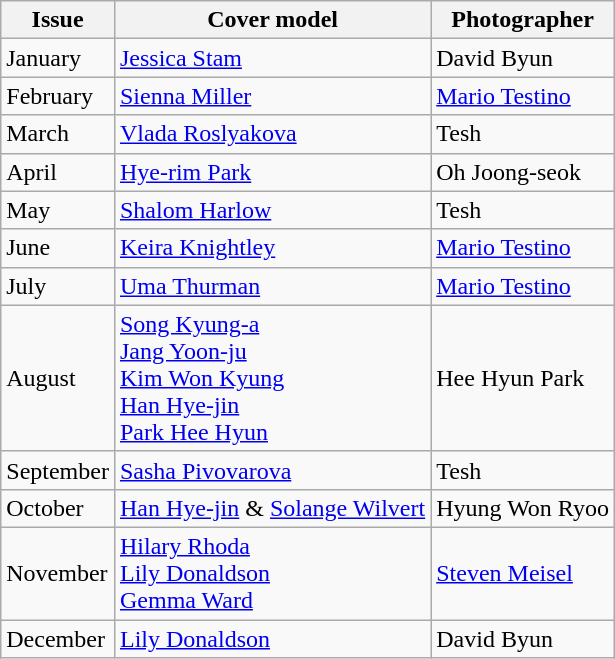<table class="sortable wikitable">
<tr>
<th>Issue</th>
<th>Cover model</th>
<th>Photographer</th>
</tr>
<tr>
<td>January</td>
<td><a href='#'>Jessica Stam</a></td>
<td>David Byun</td>
</tr>
<tr>
<td>February</td>
<td><a href='#'>Sienna Miller</a></td>
<td><a href='#'>Mario Testino</a></td>
</tr>
<tr>
<td>March</td>
<td><a href='#'>Vlada Roslyakova</a></td>
<td>Tesh</td>
</tr>
<tr>
<td>April</td>
<td><a href='#'>Hye-rim Park</a></td>
<td>Oh Joong-seok</td>
</tr>
<tr>
<td>May</td>
<td><a href='#'>Shalom Harlow</a></td>
<td>Tesh</td>
</tr>
<tr>
<td>June</td>
<td><a href='#'>Keira Knightley</a></td>
<td><a href='#'>Mario Testino</a></td>
</tr>
<tr>
<td>July</td>
<td><a href='#'>Uma Thurman</a></td>
<td><a href='#'>Mario Testino</a></td>
</tr>
<tr>
<td>August</td>
<td><a href='#'>Song Kyung-a</a><br><a href='#'>Jang Yoon-ju</a><br><a href='#'>Kim Won Kyung</a><br><a href='#'>Han Hye-jin</a><br><a href='#'>Park Hee Hyun</a></td>
<td>Hee Hyun Park</td>
</tr>
<tr>
<td>September</td>
<td><a href='#'>Sasha Pivovarova</a></td>
<td>Tesh</td>
</tr>
<tr>
<td>October</td>
<td><a href='#'>Han Hye-jin</a> & <a href='#'>Solange Wilvert</a></td>
<td>Hyung Won Ryoo</td>
</tr>
<tr>
<td>November</td>
<td><a href='#'>Hilary Rhoda</a><br><a href='#'>Lily Donaldson</a><br><a href='#'>Gemma Ward</a></td>
<td><a href='#'>Steven Meisel</a></td>
</tr>
<tr>
<td>December</td>
<td><a href='#'>Lily Donaldson</a></td>
<td>David Byun</td>
</tr>
</table>
